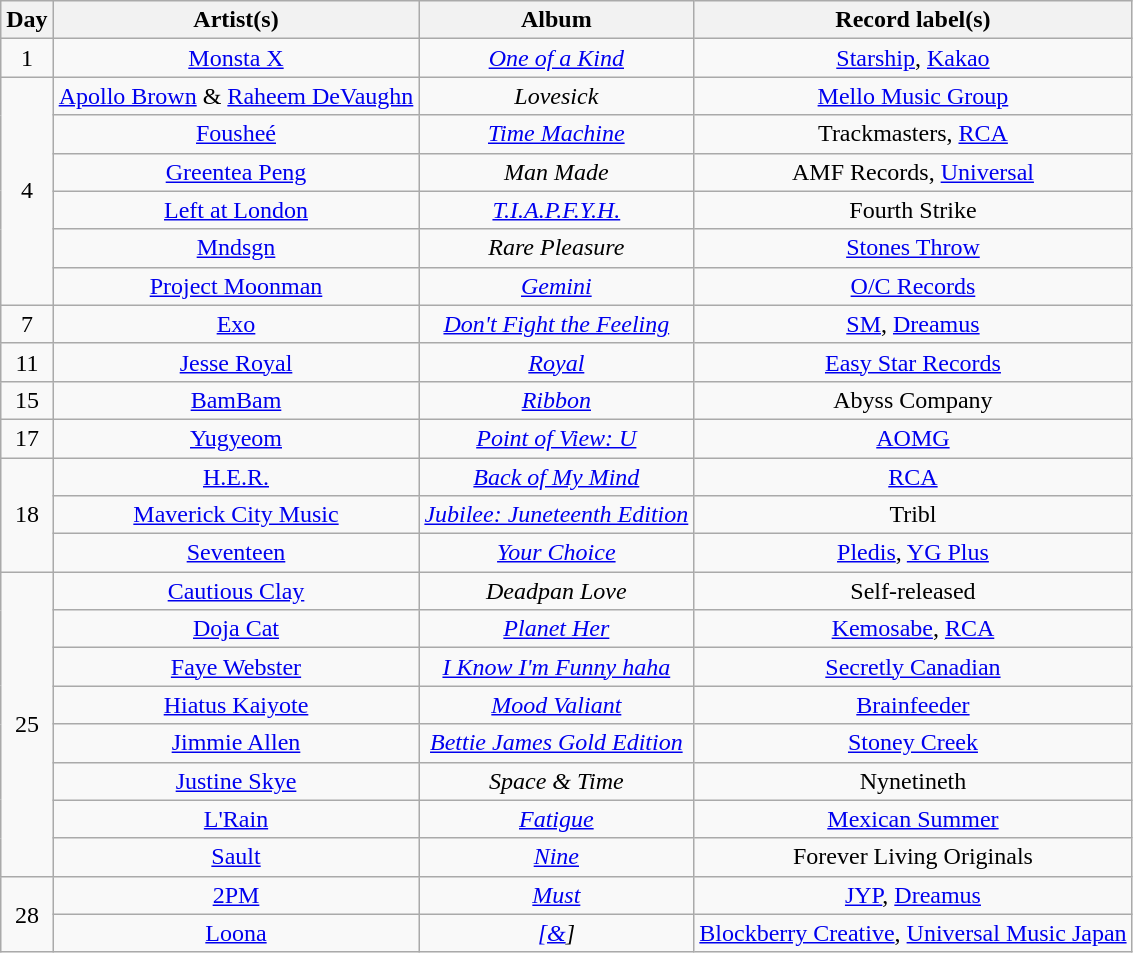<table class="wikitable" style="text-align:center;">
<tr>
<th scope="col">Day</th>
<th scope="col">Artist(s)</th>
<th scope="col">Album</th>
<th scope="col">Record label(s)</th>
</tr>
<tr>
<td>1</td>
<td><a href='#'>Monsta X</a></td>
<td><em><a href='#'>One of a Kind</a></em></td>
<td><a href='#'>Starship</a>, <a href='#'>Kakao</a></td>
</tr>
<tr>
<td rowspan="6">4</td>
<td><a href='#'>Apollo Brown</a> & <a href='#'>Raheem DeVaughn</a></td>
<td><em>Lovesick</em></td>
<td><a href='#'>Mello Music Group</a></td>
</tr>
<tr>
<td><a href='#'>Fousheé</a></td>
<td><em><a href='#'>Time Machine</a></em></td>
<td>Trackmasters, <a href='#'>RCA</a></td>
</tr>
<tr>
<td><a href='#'>Greentea Peng</a></td>
<td><em>Man Made</em></td>
<td>AMF Records, <a href='#'>Universal</a></td>
</tr>
<tr>
<td><a href='#'>Left at London</a></td>
<td><em><a href='#'>T.I.A.P.F.Y.H.</a></em></td>
<td>Fourth Strike</td>
</tr>
<tr>
<td><a href='#'>Mndsgn</a></td>
<td><em>Rare Pleasure</em></td>
<td><a href='#'>Stones Throw</a></td>
</tr>
<tr>
<td><a href='#'>Project Moonman</a></td>
<td><em><a href='#'>Gemini</a></em></td>
<td><a href='#'>O/C Records</a></td>
</tr>
<tr>
<td>7</td>
<td><a href='#'>Exo</a></td>
<td><em><a href='#'>Don't Fight the Feeling</a></em></td>
<td><a href='#'>SM</a>, <a href='#'>Dreamus</a></td>
</tr>
<tr>
<td>11</td>
<td><a href='#'>Jesse Royal</a></td>
<td><em><a href='#'>Royal</a></em></td>
<td><a href='#'>Easy Star Records</a></td>
</tr>
<tr>
<td>15</td>
<td><a href='#'>BamBam</a></td>
<td><em><a href='#'>Ribbon</a></em></td>
<td>Abyss Company</td>
</tr>
<tr>
<td>17</td>
<td><a href='#'>Yugyeom</a></td>
<td><em><a href='#'>Point of View: U</a></em></td>
<td><a href='#'>AOMG</a></td>
</tr>
<tr>
<td rowspan="3">18</td>
<td><a href='#'>H.E.R.</a></td>
<td><em><a href='#'>Back of My Mind</a></em></td>
<td><a href='#'>RCA</a></td>
</tr>
<tr>
<td><a href='#'>Maverick City Music</a></td>
<td><em><a href='#'>Jubilee: Juneteenth Edition</a></em></td>
<td>Tribl</td>
</tr>
<tr>
<td><a href='#'>Seventeen</a></td>
<td><em><a href='#'>Your Choice</a></em></td>
<td><a href='#'>Pledis</a>, <a href='#'>YG Plus</a></td>
</tr>
<tr>
<td rowspan="8">25</td>
<td><a href='#'>Cautious Clay</a></td>
<td><em>Deadpan Love</em></td>
<td>Self-released</td>
</tr>
<tr>
<td><a href='#'>Doja Cat</a></td>
<td><em><a href='#'>Planet Her</a></em></td>
<td><a href='#'>Kemosabe</a>, <a href='#'>RCA</a></td>
</tr>
<tr>
<td><a href='#'>Faye Webster</a></td>
<td><em><a href='#'>I Know I'm Funny haha</a></em></td>
<td><a href='#'>Secretly Canadian</a></td>
</tr>
<tr>
<td><a href='#'>Hiatus Kaiyote</a></td>
<td><em><a href='#'>Mood Valiant</a></em></td>
<td><a href='#'>Brainfeeder</a></td>
</tr>
<tr>
<td><a href='#'>Jimmie Allen</a></td>
<td><em><a href='#'>Bettie James Gold Edition</a></em></td>
<td><a href='#'>Stoney Creek</a></td>
</tr>
<tr>
<td><a href='#'>Justine Skye</a></td>
<td><em>Space & Time</em></td>
<td>Nynetineth</td>
</tr>
<tr>
<td><a href='#'>L'Rain</a></td>
<td><em><a href='#'>Fatigue</a></em></td>
<td><a href='#'>Mexican Summer</a></td>
</tr>
<tr>
<td><a href='#'>Sault</a></td>
<td><em><a href='#'>Nine</a></em></td>
<td>Forever Living Originals</td>
</tr>
<tr>
<td rowspan="2">28</td>
<td><a href='#'>2PM</a></td>
<td><em><a href='#'>Must</a></em></td>
<td><a href='#'>JYP</a>, <a href='#'>Dreamus</a></td>
</tr>
<tr>
<td><a href='#'>Loona</a></td>
<td><em><a href='#'>[&</a>]</em></td>
<td><a href='#'>Blockberry Creative</a>, <a href='#'>Universal Music Japan</a></td>
</tr>
</table>
